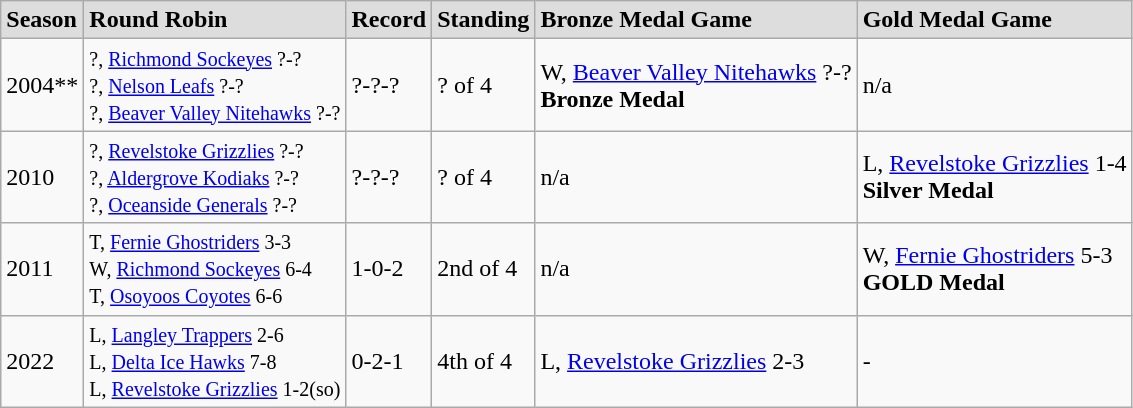<table class="wikitable">
<tr style="font-weight:bold; background-color:#dddddd;" |>
<td>Season</td>
<td>Round Robin</td>
<td>Record</td>
<td>Standing</td>
<td>Bronze Medal Game</td>
<td>Gold Medal Game</td>
</tr>
<tr>
<td>2004**</td>
<td><small> ?, <a href='#'>Richmond Sockeyes</a> ?-?<br>?, <a href='#'>Nelson Leafs</a> ?-?<br>?, <a href='#'>Beaver Valley Nitehawks</a> ?-?</small></td>
<td>?-?-?</td>
<td>? of 4</td>
<td>W, <a href='#'>Beaver Valley Nitehawks</a> ?-?<br><strong>Bronze Medal</strong></td>
<td>n/a</td>
</tr>
<tr background-color:#dddddd;">
<td>2010</td>
<td><small> ?, <a href='#'>Revelstoke Grizzlies</a> ?-?<br>?, <a href='#'>Aldergrove Kodiaks</a> ?-?<br>?, <a href='#'>Oceanside Generals</a> ?-?</small></td>
<td>?-?-?</td>
<td>? of 4</td>
<td>n/a</td>
<td>L, <a href='#'>Revelstoke Grizzlies</a> 1-4<br><strong>Silver Medal</strong></td>
</tr>
<tr>
<td>2011</td>
<td><small> T, <a href='#'>Fernie Ghostriders</a> 3-3<br>W, <a href='#'>Richmond Sockeyes</a> 6-4<br>T, <a href='#'>Osoyoos Coyotes</a> 6-6</small></td>
<td>1-0-2</td>
<td>2nd of 4</td>
<td>n/a</td>
<td>W, <a href='#'>Fernie Ghostriders</a> 5-3<br><strong>GOLD Medal</strong></td>
</tr>
<tr>
<td>2022</td>
<td><small> L, <a href='#'>Langley Trappers</a> 2-6<br>L, <a href='#'>Delta Ice Hawks</a> 7-8<br>L, <a href='#'>Revelstoke Grizzlies</a> 1-2(so)</small></td>
<td>0-2-1</td>
<td>4th of 4</td>
<td>L, <a href='#'>Revelstoke Grizzlies</a> 2-3</td>
<td>-</td>
</tr>
</table>
